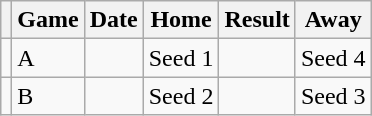<table class="wikitable">
<tr>
<th></th>
<th>Game</th>
<th>Date</th>
<th>Home</th>
<th>Result</th>
<th>Away</th>
</tr>
<tr>
<td></td>
<td>A</td>
<td></td>
<td>Seed 1</td>
<td></td>
<td>Seed 4</td>
</tr>
<tr>
<td></td>
<td>B</td>
<td></td>
<td>Seed 2</td>
<td></td>
<td>Seed 3</td>
</tr>
</table>
